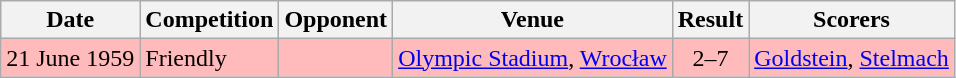<table class="wikitable">
<tr>
<th>Date</th>
<th>Competition</th>
<th>Opponent</th>
<th>Venue</th>
<th>Result</th>
<th>Scorers</th>
</tr>
<tr bgcolor="#FFBBBB">
<td>21 June 1959</td>
<td>Friendly</td>
<td></td>
<td><a href='#'>Olympic Stadium</a>, <a href='#'>Wrocław</a></td>
<td align=center>2–7</td>
<td><a href='#'>Goldstein</a>, <a href='#'>Stelmach</a></td>
</tr>
</table>
